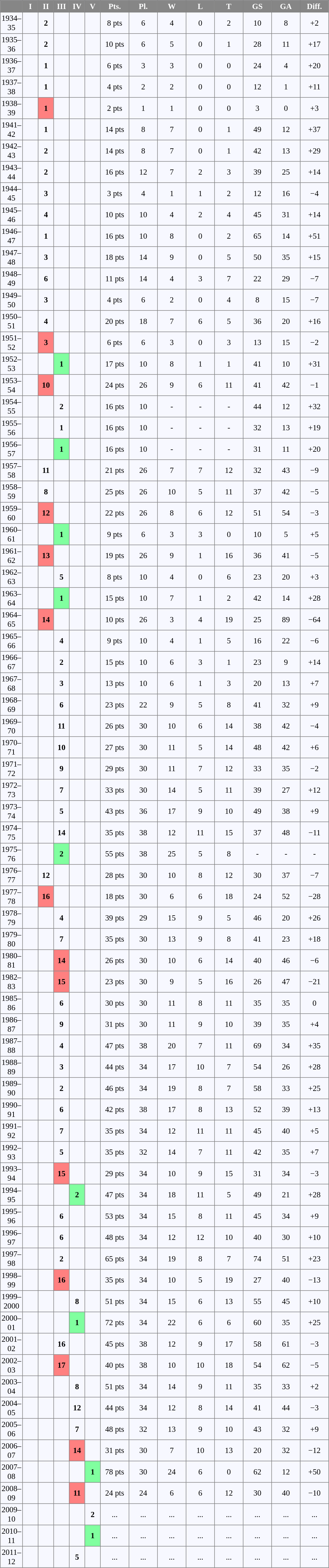<table bgcolor="#f7f8ff" cellpadding="2" cellspacing="2" border="1" style="font-size: 95%; border: gray solid 1px; border-collapse: collapse; text-align:center">
<tr bgcolor="#868686" style="color: #ffffff">
<td width="20" align="center"></td>
<td width="25" align="center"><strong>I</strong></td>
<td width="25" align="center"><strong>II</strong></td>
<td width="25" align="center"><strong>III</strong></td>
<td width="25" align="center"><strong>IV</strong></td>
<td width="25" align="center"><strong>V</strong></td>
<td width="50" align="center"><strong>Pts.</strong></td>
<td width="50" align="center"><strong>Pl.</strong></td>
<td width="50" align="center"><strong>W</strong></td>
<td width="50" align="center"><strong>L</strong></td>
<td width="50" align="center"><strong>T</strong></td>
<td width="50" align="center"><strong>GS</strong></td>
<td width="50" align="center"><strong>GA</strong></td>
<td width="50" align="center"><strong>Diff.</strong></td>
</tr>
<tr>
<td>1934–35</td>
<td></td>
<td><strong>2</strong></td>
<td></td>
<td></td>
<td></td>
<td>8 pts</td>
<td>6</td>
<td>4</td>
<td>0</td>
<td>2</td>
<td>10</td>
<td>8</td>
<td>+2</td>
</tr>
<tr>
<td>1935–36</td>
<td></td>
<td><strong>2</strong></td>
<td></td>
<td></td>
<td></td>
<td>10 pts</td>
<td>6</td>
<td>5</td>
<td>0</td>
<td>1</td>
<td>28</td>
<td>11</td>
<td>+17</td>
</tr>
<tr>
<td>1936–37</td>
<td></td>
<td><strong>1</strong></td>
<td></td>
<td></td>
<td></td>
<td>6 pts</td>
<td>3</td>
<td>3</td>
<td>0</td>
<td>0</td>
<td>24</td>
<td>4</td>
<td>+20</td>
</tr>
<tr>
<td>1937–38</td>
<td></td>
<td><strong>1</strong></td>
<td></td>
<td></td>
<td></td>
<td>4 pts</td>
<td>2</td>
<td>2</td>
<td>0</td>
<td>0</td>
<td>12</td>
<td>1</td>
<td>+11</td>
</tr>
<tr>
<td>1938–39</td>
<td></td>
<td bgcolor="#FF8080"><strong>1</strong></td>
<td></td>
<td></td>
<td></td>
<td>2 pts</td>
<td>1</td>
<td>1</td>
<td>0</td>
<td>0</td>
<td>3</td>
<td>0</td>
<td>+3</td>
</tr>
<tr>
<td>1941–42</td>
<td></td>
<td><strong>1</strong></td>
<td></td>
<td></td>
<td></td>
<td>14 pts</td>
<td>8</td>
<td>7</td>
<td>0</td>
<td>1</td>
<td>49</td>
<td>12</td>
<td>+37</td>
</tr>
<tr>
<td>1942–43</td>
<td></td>
<td><strong>2</strong></td>
<td></td>
<td></td>
<td></td>
<td>14 pts</td>
<td>8</td>
<td>7</td>
<td>0</td>
<td>1</td>
<td>42</td>
<td>13</td>
<td>+29</td>
</tr>
<tr>
<td>1943–44</td>
<td></td>
<td><strong>2</strong></td>
<td></td>
<td></td>
<td></td>
<td>16 pts</td>
<td>12</td>
<td>7</td>
<td>2</td>
<td>3</td>
<td>39</td>
<td>25</td>
<td>+14</td>
</tr>
<tr>
<td>1944–45</td>
<td></td>
<td><strong>3</strong></td>
<td></td>
<td></td>
<td></td>
<td>3 pts</td>
<td>4</td>
<td>1</td>
<td>1</td>
<td>2</td>
<td>12</td>
<td>16</td>
<td>−4</td>
</tr>
<tr>
<td>1945–46</td>
<td></td>
<td><strong>4</strong></td>
<td></td>
<td></td>
<td></td>
<td>10 pts</td>
<td>10</td>
<td>4</td>
<td>2</td>
<td>4</td>
<td>45</td>
<td>31</td>
<td>+14</td>
</tr>
<tr>
<td>1946–47</td>
<td></td>
<td><strong>1</strong></td>
<td></td>
<td></td>
<td></td>
<td>16 pts</td>
<td>10</td>
<td>8</td>
<td>0</td>
<td>2</td>
<td>65</td>
<td>14</td>
<td>+51</td>
</tr>
<tr>
<td>1947–48</td>
<td></td>
<td><strong>3</strong></td>
<td></td>
<td></td>
<td></td>
<td>18 pts</td>
<td>14</td>
<td>9</td>
<td>0</td>
<td>5</td>
<td>50</td>
<td>35</td>
<td>+15</td>
</tr>
<tr>
<td>1948–49</td>
<td></td>
<td><strong>6</strong></td>
<td></td>
<td></td>
<td></td>
<td>11 pts</td>
<td>14</td>
<td>4</td>
<td>3</td>
<td>7</td>
<td>22</td>
<td>29</td>
<td>−7</td>
</tr>
<tr>
<td>1949–50</td>
<td></td>
<td><strong>3</strong></td>
<td></td>
<td></td>
<td></td>
<td>4 pts</td>
<td>6</td>
<td>2</td>
<td>0</td>
<td>4</td>
<td>8</td>
<td>15</td>
<td>−7</td>
</tr>
<tr>
<td>1950–51</td>
<td></td>
<td><strong>4</strong></td>
<td></td>
<td></td>
<td></td>
<td>20 pts</td>
<td>18</td>
<td>7</td>
<td>6</td>
<td>5</td>
<td>36</td>
<td>20</td>
<td>+16</td>
</tr>
<tr>
<td>1951–52</td>
<td></td>
<td bgcolor="#FF8080"><strong>3</strong></td>
<td></td>
<td></td>
<td></td>
<td>6 pts</td>
<td>6</td>
<td>3</td>
<td>0</td>
<td>3</td>
<td>13</td>
<td>15</td>
<td>−2</td>
</tr>
<tr>
<td>1952–53</td>
<td></td>
<td></td>
<td bgcolor="#80FF9F"><strong>1</strong></td>
<td></td>
<td></td>
<td>17 pts</td>
<td>10</td>
<td>8</td>
<td>1</td>
<td>1</td>
<td>41</td>
<td>10</td>
<td>+31</td>
</tr>
<tr>
<td>1953–54</td>
<td></td>
<td bgcolor="#FF8080"><strong>10</strong></td>
<td></td>
<td></td>
<td></td>
<td>24 pts</td>
<td>26</td>
<td>9</td>
<td>6</td>
<td>11</td>
<td>41</td>
<td>42</td>
<td>−1</td>
</tr>
<tr>
<td>1954–55</td>
<td></td>
<td></td>
<td><strong>2</strong></td>
<td></td>
<td></td>
<td>16 pts</td>
<td>10</td>
<td>-</td>
<td>-</td>
<td>-</td>
<td>44</td>
<td>12</td>
<td>+32</td>
</tr>
<tr>
<td>1955–56</td>
<td></td>
<td></td>
<td><strong>1</strong></td>
<td></td>
<td></td>
<td>16 pts</td>
<td>10</td>
<td>-</td>
<td>-</td>
<td>-</td>
<td>32</td>
<td>13</td>
<td>+19</td>
</tr>
<tr>
<td>1956–57</td>
<td></td>
<td></td>
<td bgcolor="#80FF9F"><strong>1</strong></td>
<td></td>
<td></td>
<td>16 pts</td>
<td>10</td>
<td>-</td>
<td>-</td>
<td>-</td>
<td>31</td>
<td>11</td>
<td>+20</td>
</tr>
<tr>
<td>1957–58</td>
<td></td>
<td><strong>11</strong></td>
<td></td>
<td></td>
<td></td>
<td>21 pts</td>
<td>26</td>
<td>7</td>
<td>7</td>
<td>12</td>
<td>32</td>
<td>43</td>
<td>−9</td>
</tr>
<tr>
<td>1958–59</td>
<td></td>
<td><strong>8</strong></td>
<td></td>
<td></td>
<td></td>
<td>25 pts</td>
<td>26</td>
<td>10</td>
<td>5</td>
<td>11</td>
<td>37</td>
<td>42</td>
<td>−5</td>
</tr>
<tr>
<td>1959–60</td>
<td></td>
<td bgcolor="#FF8080"><strong>12</strong></td>
<td></td>
<td></td>
<td></td>
<td>22 pts</td>
<td>26</td>
<td>8</td>
<td>6</td>
<td>12</td>
<td>51</td>
<td>54</td>
<td>−3</td>
</tr>
<tr>
<td>1960–61</td>
<td></td>
<td></td>
<td bgcolor="#80FF9F"><strong>1</strong></td>
<td></td>
<td></td>
<td>9 pts</td>
<td>6</td>
<td>3</td>
<td>3</td>
<td>0</td>
<td>10</td>
<td>5</td>
<td>+5</td>
</tr>
<tr>
<td>1961–62</td>
<td></td>
<td bgcolor="#FF8080"><strong>13</strong></td>
<td></td>
<td></td>
<td></td>
<td>19 pts</td>
<td>26</td>
<td>9</td>
<td>1</td>
<td>16</td>
<td>36</td>
<td>41</td>
<td>−5</td>
</tr>
<tr>
<td>1962–63</td>
<td></td>
<td></td>
<td><strong>5</strong></td>
<td></td>
<td></td>
<td>8 pts</td>
<td>10</td>
<td>4</td>
<td>0</td>
<td>6</td>
<td>23</td>
<td>20</td>
<td>+3</td>
</tr>
<tr>
<td>1963–64</td>
<td></td>
<td></td>
<td bgcolor="#80FF9F"><strong>1</strong></td>
<td></td>
<td></td>
<td>15 pts</td>
<td>10</td>
<td>7</td>
<td>1</td>
<td>2</td>
<td>42</td>
<td>14</td>
<td>+28</td>
</tr>
<tr>
<td>1964–65</td>
<td></td>
<td bgcolor="#FF8080"><strong>14</strong></td>
<td></td>
<td></td>
<td></td>
<td>10 pts</td>
<td>26</td>
<td>3</td>
<td>4</td>
<td>19</td>
<td>25</td>
<td>89</td>
<td>−64</td>
</tr>
<tr>
<td>1965–66</td>
<td></td>
<td></td>
<td><strong>4</strong></td>
<td></td>
<td></td>
<td>9 pts</td>
<td>10</td>
<td>4</td>
<td>1</td>
<td>5</td>
<td>16</td>
<td>22</td>
<td>−6</td>
</tr>
<tr>
<td>1966–67</td>
<td></td>
<td></td>
<td><strong>2</strong></td>
<td></td>
<td></td>
<td>15 pts</td>
<td>10</td>
<td>6</td>
<td>3</td>
<td>1</td>
<td>23</td>
<td>9</td>
<td>+14</td>
</tr>
<tr>
<td>1967–68</td>
<td></td>
<td></td>
<td><strong>3</strong></td>
<td></td>
<td></td>
<td>13 pts</td>
<td>10</td>
<td>6</td>
<td>1</td>
<td>3</td>
<td>20</td>
<td>13</td>
<td>+7</td>
</tr>
<tr>
<td>1968–69</td>
<td></td>
<td></td>
<td><strong>6</strong></td>
<td></td>
<td></td>
<td>23 pts</td>
<td>22</td>
<td>9</td>
<td>5</td>
<td>8</td>
<td>41</td>
<td>32</td>
<td>+9</td>
</tr>
<tr>
<td>1969–70</td>
<td></td>
<td></td>
<td><strong>11</strong></td>
<td></td>
<td></td>
<td>26 pts</td>
<td>30</td>
<td>10</td>
<td>6</td>
<td>14</td>
<td>38</td>
<td>42</td>
<td>−4</td>
</tr>
<tr>
<td>1970–71</td>
<td></td>
<td></td>
<td><strong>10</strong></td>
<td></td>
<td></td>
<td>27 pts</td>
<td>30</td>
<td>11</td>
<td>5</td>
<td>14</td>
<td>48</td>
<td>42</td>
<td>+6</td>
</tr>
<tr>
<td>1971–72</td>
<td></td>
<td></td>
<td><strong>9</strong></td>
<td></td>
<td></td>
<td>29 pts</td>
<td>30</td>
<td>11</td>
<td>7</td>
<td>12</td>
<td>33</td>
<td>35</td>
<td>−2</td>
</tr>
<tr>
<td>1972–73</td>
<td></td>
<td></td>
<td><strong>7</strong></td>
<td></td>
<td></td>
<td>33 pts</td>
<td>30</td>
<td>14</td>
<td>5</td>
<td>11</td>
<td>39</td>
<td>27</td>
<td>+12</td>
</tr>
<tr>
<td>1973–74</td>
<td></td>
<td></td>
<td><strong>5</strong></td>
<td></td>
<td></td>
<td>43 pts</td>
<td>36</td>
<td>17</td>
<td>9</td>
<td>10</td>
<td>49</td>
<td>38</td>
<td>+9</td>
</tr>
<tr>
<td>1974–75</td>
<td></td>
<td></td>
<td><strong>14</strong></td>
<td></td>
<td></td>
<td>35 pts</td>
<td>38</td>
<td>12</td>
<td>11</td>
<td>15</td>
<td>37</td>
<td>48</td>
<td>−11</td>
</tr>
<tr>
<td>1975–76</td>
<td></td>
<td></td>
<td bgcolor="#80FF9F"><strong>2</strong></td>
<td></td>
<td></td>
<td>55 pts</td>
<td>38</td>
<td>25</td>
<td>5</td>
<td>8</td>
<td>-</td>
<td>-</td>
<td>-</td>
</tr>
<tr>
<td>1976–77</td>
<td></td>
<td><strong>12</strong></td>
<td></td>
<td></td>
<td></td>
<td>28 pts</td>
<td>30</td>
<td>10</td>
<td>8</td>
<td>12</td>
<td>30</td>
<td>37</td>
<td>−7</td>
</tr>
<tr>
<td>1977–78</td>
<td></td>
<td bgcolor="#FF8080"><strong>16</strong></td>
<td></td>
<td></td>
<td></td>
<td>18 pts</td>
<td>30</td>
<td>6</td>
<td>6</td>
<td>18</td>
<td>24</td>
<td>52</td>
<td>−28</td>
</tr>
<tr>
<td>1978–79</td>
<td></td>
<td></td>
<td><strong>4</strong></td>
<td></td>
<td></td>
<td>39 pts</td>
<td>29</td>
<td>15</td>
<td>9</td>
<td>5</td>
<td>46</td>
<td>20</td>
<td>+26</td>
</tr>
<tr>
<td>1979–80</td>
<td></td>
<td></td>
<td><strong>7</strong></td>
<td></td>
<td></td>
<td>35 pts</td>
<td>30</td>
<td>13</td>
<td>9</td>
<td>8</td>
<td>41</td>
<td>23</td>
<td>+18</td>
</tr>
<tr>
<td>1980–81</td>
<td></td>
<td></td>
<td bgcolor="#FF8080"><strong>14</strong></td>
<td></td>
<td></td>
<td>26 pts</td>
<td>30</td>
<td>10</td>
<td>6</td>
<td>14</td>
<td>40</td>
<td>46</td>
<td>−6</td>
</tr>
<tr>
<td>1982–83</td>
<td></td>
<td></td>
<td bgcolor="#FF8080"><strong>15</strong></td>
<td></td>
<td></td>
<td>23 pts</td>
<td>30</td>
<td>9</td>
<td>5</td>
<td>16</td>
<td>26</td>
<td>47</td>
<td>−21</td>
</tr>
<tr>
<td>1985–86</td>
<td></td>
<td></td>
<td><strong>6</strong></td>
<td></td>
<td></td>
<td>30 pts</td>
<td>30</td>
<td>11</td>
<td>8</td>
<td>11</td>
<td>35</td>
<td>35</td>
<td>0</td>
</tr>
<tr>
<td>1986–87</td>
<td></td>
<td></td>
<td><strong>9</strong></td>
<td></td>
<td></td>
<td>31 pts</td>
<td>30</td>
<td>11</td>
<td>9</td>
<td>10</td>
<td>39</td>
<td>35</td>
<td>+4</td>
</tr>
<tr>
<td>1987–88</td>
<td></td>
<td></td>
<td><strong>4</strong></td>
<td></td>
<td></td>
<td>47 pts</td>
<td>38</td>
<td>20</td>
<td>7</td>
<td>11</td>
<td>69</td>
<td>34</td>
<td>+35</td>
</tr>
<tr>
<td>1988–89</td>
<td></td>
<td></td>
<td><strong>3</strong></td>
<td></td>
<td></td>
<td>44 pts</td>
<td>34</td>
<td>17</td>
<td>10</td>
<td>7</td>
<td>54</td>
<td>26</td>
<td>+28</td>
</tr>
<tr>
<td>1989–90</td>
<td></td>
<td></td>
<td><strong>2</strong></td>
<td></td>
<td></td>
<td>46 pts</td>
<td>34</td>
<td>19</td>
<td>8</td>
<td>7</td>
<td>58</td>
<td>33</td>
<td>+25</td>
</tr>
<tr>
<td>1990–91</td>
<td></td>
<td></td>
<td><strong>6</strong></td>
<td></td>
<td></td>
<td>42 pts</td>
<td>38</td>
<td>17</td>
<td>8</td>
<td>13</td>
<td>52</td>
<td>39</td>
<td>+13</td>
</tr>
<tr>
<td>1991–92</td>
<td></td>
<td></td>
<td><strong>7</strong></td>
<td></td>
<td></td>
<td>35 pts</td>
<td>34</td>
<td>12</td>
<td>11</td>
<td>11</td>
<td>45</td>
<td>40</td>
<td>+5</td>
</tr>
<tr>
<td>1992–93</td>
<td></td>
<td></td>
<td><strong>5</strong></td>
<td></td>
<td></td>
<td>35 pts</td>
<td>32</td>
<td>14</td>
<td>7</td>
<td>11</td>
<td>42</td>
<td>35</td>
<td>+7</td>
</tr>
<tr>
<td>1993–94</td>
<td></td>
<td></td>
<td bgcolor="#FF8080"><strong>15</strong></td>
<td></td>
<td></td>
<td>29 pts</td>
<td>34</td>
<td>10</td>
<td>9</td>
<td>15</td>
<td>31</td>
<td>34</td>
<td>−3</td>
</tr>
<tr>
<td>1994–95</td>
<td></td>
<td></td>
<td></td>
<td bgcolor="#80FF9F"><strong>2</strong></td>
<td></td>
<td>47 pts</td>
<td>34</td>
<td>18</td>
<td>11</td>
<td>5</td>
<td>49</td>
<td>21</td>
<td>+28</td>
</tr>
<tr>
<td>1995–96</td>
<td></td>
<td></td>
<td><strong>6</strong></td>
<td></td>
<td></td>
<td>53 pts</td>
<td>34</td>
<td>15</td>
<td>8</td>
<td>11</td>
<td>45</td>
<td>34</td>
<td>+9</td>
</tr>
<tr>
<td>1996–97</td>
<td></td>
<td></td>
<td><strong>6</strong></td>
<td></td>
<td></td>
<td>48 pts</td>
<td>34</td>
<td>12</td>
<td>12</td>
<td>10</td>
<td>40</td>
<td>30</td>
<td>+10</td>
</tr>
<tr>
<td>1997–98</td>
<td></td>
<td></td>
<td><strong>2</strong></td>
<td></td>
<td></td>
<td>65 pts</td>
<td>34</td>
<td>19</td>
<td>8</td>
<td>7</td>
<td>74</td>
<td>51</td>
<td>+23</td>
</tr>
<tr>
<td>1998–99</td>
<td></td>
<td></td>
<td bgcolor="#FF8080"><strong>16</strong></td>
<td></td>
<td></td>
<td>35 pts</td>
<td>34</td>
<td>10</td>
<td>5</td>
<td>19</td>
<td>27</td>
<td>40</td>
<td>−13</td>
</tr>
<tr>
<td>1999–2000</td>
<td></td>
<td></td>
<td></td>
<td><strong>8</strong></td>
<td></td>
<td>51 pts</td>
<td>34</td>
<td>15</td>
<td>6</td>
<td>13</td>
<td>55</td>
<td>45</td>
<td>+10</td>
</tr>
<tr>
<td>2000–01</td>
<td></td>
<td></td>
<td></td>
<td bgcolor="#80FF9F"><strong>1</strong></td>
<td></td>
<td>72 pts</td>
<td>34</td>
<td>22</td>
<td>6</td>
<td>6</td>
<td>60</td>
<td>35</td>
<td>+25</td>
</tr>
<tr>
<td>2001–02</td>
<td></td>
<td></td>
<td><strong>16</strong></td>
<td></td>
<td></td>
<td>45 pts</td>
<td>38</td>
<td>12</td>
<td>9</td>
<td>17</td>
<td>58</td>
<td>61</td>
<td>−3</td>
</tr>
<tr>
<td>2002–03</td>
<td></td>
<td></td>
<td bgcolor="#FF8080"><strong>17</strong></td>
<td></td>
<td></td>
<td>40 pts</td>
<td>38</td>
<td>10</td>
<td>10</td>
<td>18</td>
<td>54</td>
<td>62</td>
<td>−5</td>
</tr>
<tr>
<td>2003–04</td>
<td></td>
<td></td>
<td></td>
<td><strong>8</strong></td>
<td></td>
<td>51 pts</td>
<td>34</td>
<td>14</td>
<td>9</td>
<td>11</td>
<td>35</td>
<td>33</td>
<td>+2</td>
</tr>
<tr>
<td>2004–05</td>
<td></td>
<td></td>
<td></td>
<td><strong>12</strong></td>
<td></td>
<td>44 pts</td>
<td>34</td>
<td>12</td>
<td>8</td>
<td>14</td>
<td>41</td>
<td>44</td>
<td>−3</td>
</tr>
<tr>
<td>2005–06</td>
<td></td>
<td></td>
<td></td>
<td><strong>7</strong></td>
<td></td>
<td>48 pts</td>
<td>32</td>
<td>13</td>
<td>9</td>
<td>10</td>
<td>43</td>
<td>32</td>
<td>+9</td>
</tr>
<tr>
<td>2006–07</td>
<td></td>
<td></td>
<td></td>
<td bgcolor="#FF8080"><strong>14</strong></td>
<td></td>
<td>31 pts</td>
<td>30</td>
<td>7</td>
<td>10</td>
<td>13</td>
<td>20</td>
<td>32</td>
<td>−12</td>
</tr>
<tr>
<td>2007–08</td>
<td></td>
<td></td>
<td></td>
<td></td>
<td bgcolor="#80FF9F"><strong>1</strong></td>
<td>78 pts</td>
<td>30</td>
<td>24</td>
<td>6</td>
<td>0</td>
<td>62</td>
<td>12</td>
<td>+50</td>
</tr>
<tr>
<td>2008–09</td>
<td></td>
<td></td>
<td></td>
<td bgcolor="#FF8080"><strong>11</strong></td>
<td></td>
<td>24 pts</td>
<td>24</td>
<td>6</td>
<td>6</td>
<td>12</td>
<td>30</td>
<td>40</td>
<td>−10</td>
</tr>
<tr>
<td>2009–10</td>
<td></td>
<td></td>
<td></td>
<td></td>
<td><strong>2</strong></td>
<td>...</td>
<td>...</td>
<td>...</td>
<td>...</td>
<td>...</td>
<td>...</td>
<td>...</td>
<td>...</td>
</tr>
<tr>
<td>2010–11</td>
<td></td>
<td></td>
<td></td>
<td></td>
<td bgcolor="#80FF9F"><strong>1</strong></td>
<td>...</td>
<td>...</td>
<td>...</td>
<td>...</td>
<td>...</td>
<td>...</td>
<td>...</td>
<td>...</td>
</tr>
<tr>
<td>2011–12</td>
<td></td>
<td></td>
<td></td>
<td><strong>5</strong></td>
<td></td>
<td>...</td>
<td>...</td>
<td>...</td>
<td>...</td>
<td>...</td>
<td>...</td>
<td>...</td>
<td>...</td>
</tr>
</table>
